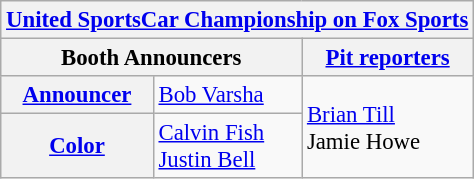<table class="wikitable" style="font-size: 95%;">
<tr>
<th colspan=3><a href='#'>United SportsCar Championship on Fox Sports</a></th>
</tr>
<tr>
<th colspan=2>Booth Announcers</th>
<th><a href='#'>Pit reporters</a></th>
</tr>
<tr>
<th><a href='#'>Announcer</a></th>
<td><a href='#'>Bob Varsha</a></td>
<td rowspan=2><a href='#'>Brian Till</a><br>Jamie Howe</td>
</tr>
<tr>
<th><a href='#'>Color</a></th>
<td><a href='#'>Calvin Fish</a><br><a href='#'>Justin Bell</a></td>
</tr>
</table>
